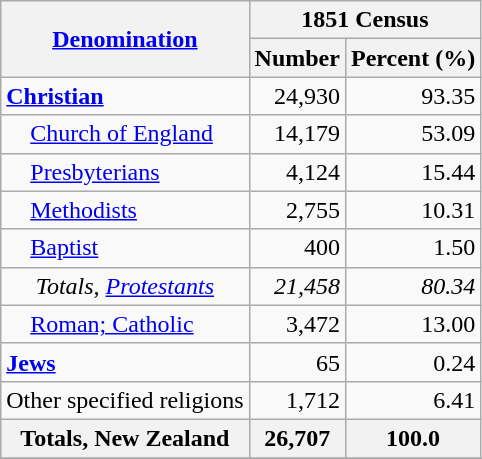<table class="wikitable">
<tr>
<th rowspan=2><a href='#'>Denomination</a></th>
<th colspan=2>1851 Census</th>
</tr>
<tr>
<th>Number</th>
<th>Percent (%)</th>
</tr>
<tr align=right>
<td align=left><strong><a href='#'>Christian</a></strong></td>
<td>24,930</td>
<td>93.35</td>
</tr>
<tr align=right>
<td align=left>    <a href='#'>Church of England</a></td>
<td>14,179</td>
<td>53.09</td>
</tr>
<tr align=right>
<td align=left>    <a href='#'>Presbyterians</a></td>
<td>4,124</td>
<td>15.44</td>
</tr>
<tr align=right>
<td align=left>    <a href='#'>Methodists</a></td>
<td>2,755</td>
<td>10.31</td>
</tr>
<tr align=right>
<td align=left>    <a href='#'>Baptist</a></td>
<td>400</td>
<td>1.50</td>
</tr>
<tr align=right>
<td align=center><em>Totals, <a href='#'>Protestants</a></em></td>
<td><em>21,458</em></td>
<td><em>80.34</em></td>
</tr>
<tr align=right>
<td align=left>    <a href='#'>Roman; Catholic</a></td>
<td>3,472</td>
<td>13.00</td>
</tr>
<tr align=right>
<td align=left><strong><a href='#'>Jews</a> </strong></td>
<td>65</td>
<td>0.24</td>
</tr>
<tr align=right>
<td align=left>Other specified religions</td>
<td>1,712</td>
<td>6.41</td>
</tr>
<tr align=right bgcolor=#EEEEEE>
<th align=left>Totals, New Zealand</th>
<th>26,707</th>
<th>100.0</th>
</tr>
<tr>
</tr>
</table>
